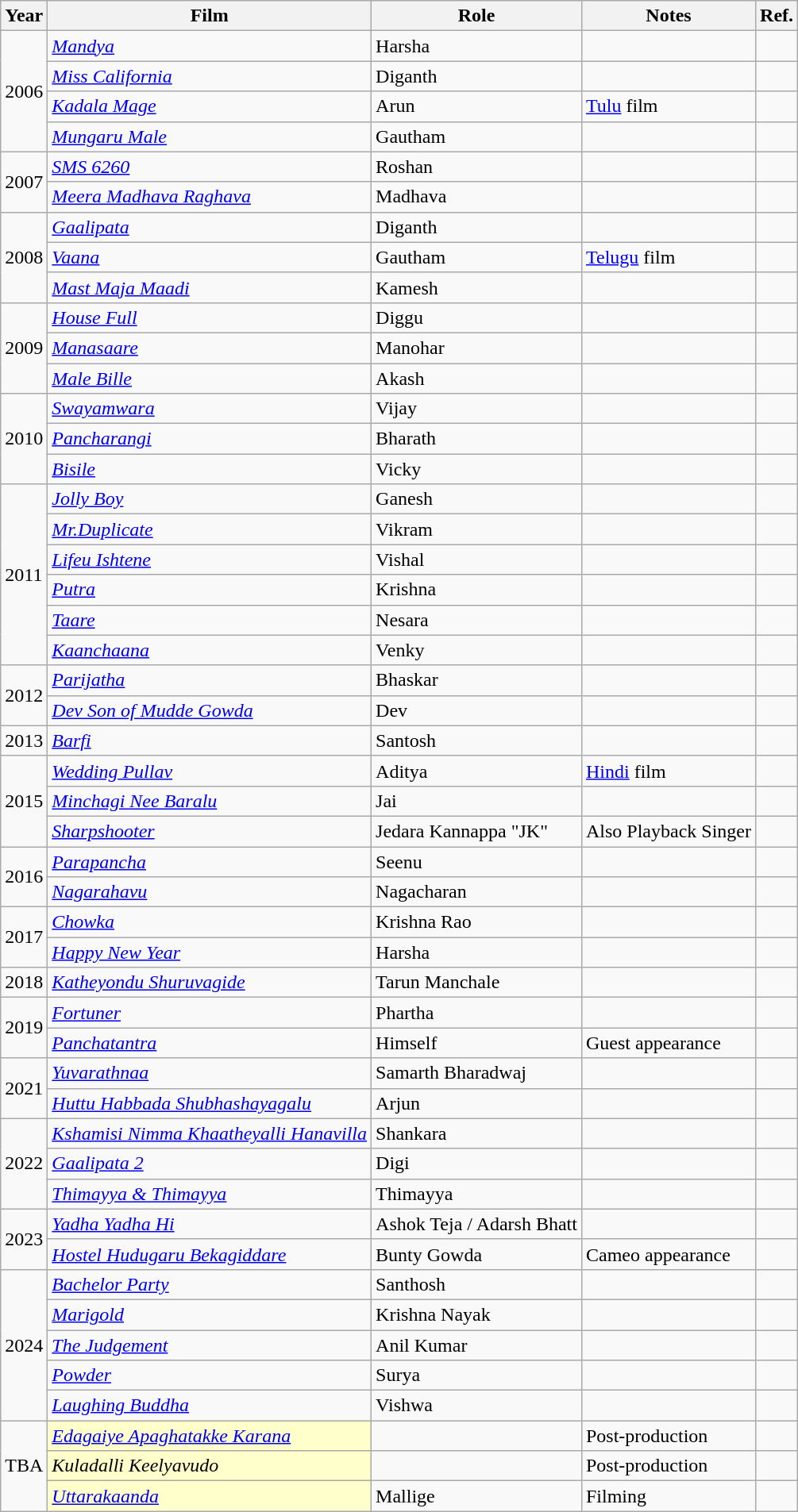<table class="wikitable sortable plainrowheaders">
<tr style="text-align:center;">
<th scope="col">Year</th>
<th scope="col">Film</th>
<th scope="col">Role</th>
<th scope="col" class="unsortable">Notes</th>
<th scope="col" class="unsortable">Ref.</th>
</tr>
<tr>
<td rowspan="4">2006</td>
<td><em><a href='#'>Mandya</a></em></td>
<td>Harsha</td>
<td></td>
<td></td>
</tr>
<tr>
<td><em><a href='#'>Miss California</a></em></td>
<td>Diganth</td>
<td></td>
<td></td>
</tr>
<tr>
<td><em><a href='#'>Kadala Mage</a></em></td>
<td>Arun</td>
<td><a href='#'>Tulu</a> film</td>
<td></td>
</tr>
<tr>
<td><em><a href='#'>Mungaru Male</a></em></td>
<td>Gautham</td>
<td></td>
<td></td>
</tr>
<tr>
<td rowspan="2">2007</td>
<td><em><a href='#'>SMS 6260</a></em></td>
<td>Roshan</td>
<td></td>
<td></td>
</tr>
<tr>
<td><em><a href='#'>Meera Madhava Raghava</a></em></td>
<td>Madhava</td>
<td></td>
<td></td>
</tr>
<tr>
<td rowspan="3">2008</td>
<td><em><a href='#'>Gaalipata</a></em></td>
<td>Diganth</td>
<td></td>
<td></td>
</tr>
<tr>
<td><em><a href='#'>Vaana</a></em></td>
<td>Gautham</td>
<td><a href='#'>Telugu</a> film</td>
<td></td>
</tr>
<tr>
<td><em><a href='#'>Mast Maja Maadi</a></em></td>
<td>Kamesh</td>
<td></td>
<td></td>
</tr>
<tr>
<td rowspan="3">2009</td>
<td><em><a href='#'>House Full</a></em></td>
<td>Diggu</td>
<td></td>
<td></td>
</tr>
<tr>
<td><em><a href='#'>Manasaare</a></em></td>
<td>Manohar</td>
<td></td>
<td></td>
</tr>
<tr>
<td><em><a href='#'>Male Bille</a></em></td>
<td>Akash</td>
<td></td>
<td></td>
</tr>
<tr>
<td rowspan="3">2010</td>
<td><em><a href='#'>Swayamwara</a></em></td>
<td>Vijay</td>
<td></td>
<td></td>
</tr>
<tr>
<td><em><a href='#'>Pancharangi</a></em></td>
<td>Bharath</td>
<td></td>
<td></td>
</tr>
<tr>
<td><em><a href='#'>Bisile</a></em></td>
<td>Vicky</td>
<td></td>
<td></td>
</tr>
<tr>
<td rowspan="6">2011</td>
<td><em><a href='#'>Jolly Boy</a></em></td>
<td>Ganesh</td>
<td></td>
<td></td>
</tr>
<tr>
<td><em><a href='#'>Mr.Duplicate</a></em></td>
<td>Vikram</td>
<td></td>
<td></td>
</tr>
<tr>
<td><em><a href='#'>Lifeu Ishtene</a></em></td>
<td>Vishal</td>
<td></td>
<td></td>
</tr>
<tr>
<td><em><a href='#'>Putra</a></em></td>
<td>Krishna</td>
<td></td>
<td></td>
</tr>
<tr>
<td><em><a href='#'>Taare</a></em></td>
<td>Nesara</td>
<td></td>
<td></td>
</tr>
<tr>
<td><em><a href='#'>Kaanchaana</a></em></td>
<td>Venky</td>
<td></td>
<td></td>
</tr>
<tr>
<td rowspan="2">2012</td>
<td><em><a href='#'>Parijatha</a></em></td>
<td>Bhaskar</td>
<td></td>
<td></td>
</tr>
<tr>
<td><em><a href='#'>Dev Son of Mudde Gowda</a></em></td>
<td>Dev</td>
<td></td>
<td></td>
</tr>
<tr>
<td>2013</td>
<td><em><a href='#'>Barfi</a></em></td>
<td>Santosh</td>
<td></td>
<td></td>
</tr>
<tr>
<td rowspan="3">2015</td>
<td><em><a href='#'>Wedding Pullav</a></em></td>
<td>Aditya</td>
<td><a href='#'>Hindi</a> film</td>
<td></td>
</tr>
<tr>
<td><em><a href='#'>Minchagi Nee Baralu</a></em></td>
<td>Jai</td>
<td></td>
<td></td>
</tr>
<tr>
<td><em><a href='#'>Sharpshooter</a></em></td>
<td>Jedara Kannappa "JK"</td>
<td>Also Playback Singer</td>
<td></td>
</tr>
<tr>
<td rowspan="2">2016</td>
<td><em><a href='#'>Parapancha</a></em></td>
<td>Seenu</td>
<td></td>
<td></td>
</tr>
<tr>
<td><em><a href='#'>Nagarahavu</a></em></td>
<td>Nagacharan</td>
<td></td>
<td></td>
</tr>
<tr>
<td rowspan="2">2017</td>
<td><em><a href='#'>Chowka</a></em></td>
<td>Krishna Rao</td>
<td></td>
<td></td>
</tr>
<tr>
<td><em><a href='#'>Happy New Year</a></em></td>
<td>Harsha</td>
<td></td>
<td></td>
</tr>
<tr>
<td>2018</td>
<td><em><a href='#'>Katheyondu Shuruvagide</a></em></td>
<td>Tarun Manchale</td>
<td></td>
<td></td>
</tr>
<tr>
<td rowspan="2">2019</td>
<td><em><a href='#'>Fortuner</a></em></td>
<td>Phartha</td>
<td></td>
<td></td>
</tr>
<tr>
<td><a href='#'><em>Panchatantra</em></a></td>
<td>Himself</td>
<td>Guest appearance</td>
<td></td>
</tr>
<tr>
<td rowspan="2">2021</td>
<td><em><a href='#'>Yuvarathnaa</a></em></td>
<td>Samarth Bharadwaj</td>
<td></td>
<td></td>
</tr>
<tr>
<td><em><a href='#'>Huttu Habbada Shubhashayagalu</a></em></td>
<td>Arjun</td>
<td></td>
<td></td>
</tr>
<tr>
<td rowspan="3">2022</td>
<td><em><a href='#'>Kshamisi Nimma Khaatheyalli Hanavilla</a></em></td>
<td>Shankara</td>
<td></td>
<td></td>
</tr>
<tr>
<td><em><a href='#'>Gaalipata 2</a></em></td>
<td>Digi</td>
<td></td>
<td></td>
</tr>
<tr>
<td><em><a href='#'>Thimayya & Thimayya</a></em></td>
<td>Thimayya</td>
<td></td>
<td></td>
</tr>
<tr>
<td rowspan="2">2023</td>
<td><em><a href='#'>Yadha Yadha Hi</a></em></td>
<td>Ashok Teja / Adarsh Bhatt</td>
<td></td>
<td></td>
</tr>
<tr>
<td><em><a href='#'>Hostel Hudugaru Bekagiddare</a></em></td>
<td>Bunty Gowda</td>
<td>Cameo appearance</td>
<td></td>
</tr>
<tr>
<td rowspan="5">2024</td>
<td><em><a href='#'>Bachelor Party</a></em></td>
<td>Santhosh</td>
<td></td>
<td></td>
</tr>
<tr>
<td><em><a href='#'>Marigold</a></em></td>
<td>Krishna Nayak</td>
<td></td>
<td></td>
</tr>
<tr>
<td><em><a href='#'>The Judgement</a></em></td>
<td>Anil Kumar</td>
<td></td>
<td></td>
</tr>
<tr>
<td><em><a href='#'>Powder</a></em></td>
<td>Surya</td>
<td></td>
<td></td>
</tr>
<tr>
<td><em><a href='#'>Laughing Buddha</a></em></td>
<td>Vishwa</td>
<td></td>
<td></td>
</tr>
<tr>
<td rowspan="3">TBA</td>
<td style="background:#FFFFCC;"><em><a href='#'>Edagaiye Apaghatakke Karana</a></em></td>
<td></td>
<td>Post-production</td>
<td></td>
</tr>
<tr>
<td style="background:#FFFFCC;"><em>Kuladalli Keelyavudo</em></td>
<td></td>
<td>Post-production</td>
<td></td>
</tr>
<tr>
<td style="background:#FFFFCC;"><em><a href='#'>Uttarakaanda</a></em></td>
<td>Mallige</td>
<td>Filming</td>
<td></td>
</tr>
</table>
